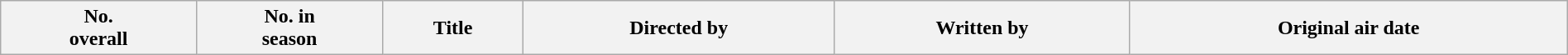<table class="wikitable plainrowheaders" style="width:100%; background:#fff;">
<tr>
<th style="background:#;">No.<br>overall</th>
<th style="background:#;">No. in<br>season</th>
<th style="background:#;">Title</th>
<th style="background:#;">Directed by</th>
<th style="background:#;">Written by</th>
<th style="background:#;">Original air date<br>











</th>
</tr>
</table>
